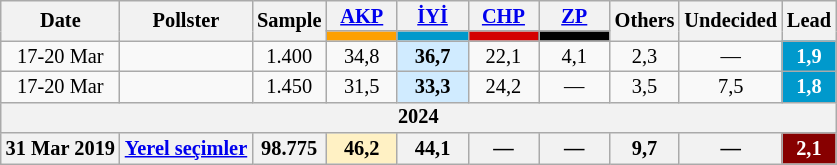<table class="wikitable mw-collapsible" style="text-align:center; font-size:85%; line-height:14px;">
<tr>
<th rowspan="2">Date</th>
<th rowspan="2">Pollster</th>
<th rowspan="2">Sample</th>
<th style="width:3em;"><a href='#'>AKP</a></th>
<th style="width:3em;"><a href='#'>İYİ</a></th>
<th style="width:3em;"><a href='#'>CHP</a></th>
<th style="width:3em;"><a href='#'>ZP</a></th>
<th rowspan="2">Others</th>
<th rowspan="2">Undecided</th>
<th rowspan="2">Lead</th>
</tr>
<tr>
<th style="background:#fda000;"></th>
<th style="background:#0099cc;"></th>
<th style="background:#d40000;"></th>
<th style="background:#000000;"></th>
</tr>
<tr>
<td>17-20 Mar</td>
<td></td>
<td>1.400</td>
<td>34,8</td>
<td style="background:#D0EBFF"><strong>36,7</strong></td>
<td>22,1</td>
<td>4,1</td>
<td>2,3</td>
<td>—</td>
<th style="background:#0099cc; color:white;">1,9</th>
</tr>
<tr>
<td>17-20 Mar</td>
<td></td>
<td>1.450</td>
<td>31,5</td>
<td style="background:#D0EBFF"><strong>33,3</strong></td>
<td>24,2</td>
<td>—</td>
<td>3,5</td>
<td>7,5</td>
<th style="background:#0099cc; color:white;">1,8</th>
</tr>
<tr>
<th colspan="10">2024</th>
</tr>
<tr>
<th>31 Mar 2019</th>
<th><a href='#'>Yerel seçimler</a></th>
<th>98.775</th>
<th style="background:#FFF1C4">46,2</th>
<th>44,1</th>
<th>—</th>
<th>—</th>
<th>9,7</th>
<th>—</th>
<th style="background:#870000; color:white;">2,1</th>
</tr>
</table>
